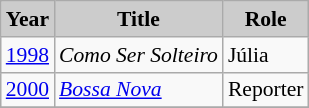<table class="wikitable" style="font-size:90%;">
<tr>
<th style="background: #CCCCCC;">Year</th>
<th style="background: #CCCCCC;">Title</th>
<th style="background: #CCCCCC;">Role</th>
</tr>
<tr>
<td><a href='#'>1998</a></td>
<td><em>Como Ser Solteiro</em></td>
<td>Júlia</td>
</tr>
<tr>
<td><a href='#'>2000</a></td>
<td><em><a href='#'>Bossa Nova</a></em></td>
<td>Reporter</td>
</tr>
<tr>
</tr>
</table>
